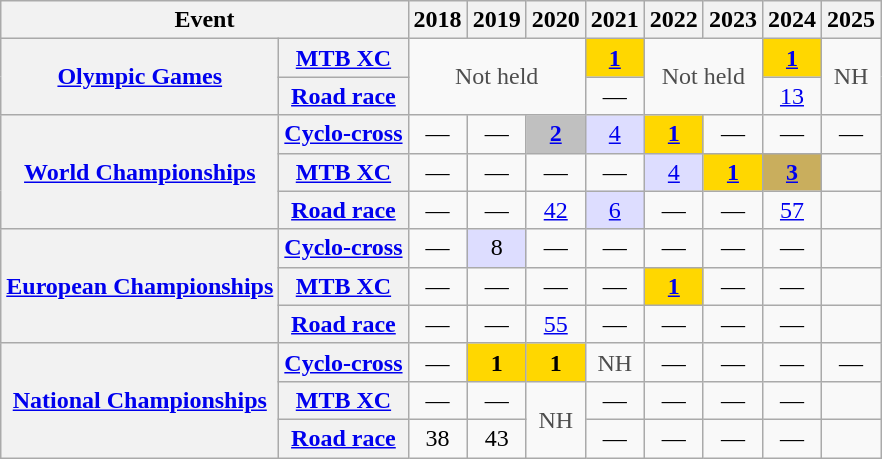<table class="wikitable plainrowheaders">
<tr>
<th colspan="2" scope="col">Event</th>
<th scope="col">2018</th>
<th scope="col">2019</th>
<th scope="col">2020</th>
<th scope="col">2021</th>
<th scope="col">2022</th>
<th scope="col">2023</th>
<th scope="col">2024</th>
<th scope="col">2025</th>
</tr>
<tr style="text-align:center;">
<th rowspan="2" scope="row"> <a href='#'>Olympic Games</a></th>
<th scope="row"><a href='#'>MTB XC</a></th>
<td style="color:#4d4d4d;" colspan=3 rowspan=2>Not held</td>
<td style="background:gold;"><a href='#'><strong>1</strong></a></td>
<td style="color:#4d4d4d;" colspan=2 rowspan=2>Not held</td>
<td style="background:gold;"><a href='#'><strong>1</strong></a></td>
<td style="color:#4d4d4d;" rowspan=2>NH</td>
</tr>
<tr style="text-align:center;">
<th scope="row"><a href='#'>Road race</a></th>
<td>—</td>
<td><a href='#'>13</a></td>
</tr>
<tr style="text-align:center;">
<th rowspan="3" scope="row"> <a href='#'>World Championships</a></th>
<th scope="row"><a href='#'>Cyclo-cross</a></th>
<td>—</td>
<td>—</td>
<td style="background:silver;"><a href='#'><strong>2</strong></a></td>
<td style="background:#ddf;"><a href='#'>4</a></td>
<td style="background:gold;"><a href='#'><strong>1</strong></a></td>
<td>—</td>
<td>—</td>
<td>—</td>
</tr>
<tr style="text-align:center;">
<th scope="row"><a href='#'>MTB XC</a></th>
<td>—</td>
<td>—</td>
<td>—</td>
<td>—</td>
<td style="background:#ddf;"><a href='#'>4</a></td>
<td style="background:gold;"><a href='#'><strong>1</strong></a></td>
<td style="background:#C9AE5D;"><a href='#'><strong>3</strong></a></td>
<td></td>
</tr>
<tr style="text-align:center;">
<th scope="row"><a href='#'>Road race</a></th>
<td>—</td>
<td>—</td>
<td><a href='#'>42</a></td>
<td style="background:#ddf;"><a href='#'>6</a></td>
<td>—</td>
<td>—</td>
<td><a href='#'>57</a></td>
<td></td>
</tr>
<tr style="text-align:center;">
<th rowspan="3" scope="row"> <a href='#'>European Championships</a></th>
<th scope="row"><a href='#'>Cyclo-cross</a></th>
<td>—</td>
<td style="background:#ddf;">8</td>
<td>—</td>
<td>—</td>
<td>—</td>
<td>—</td>
<td>—</td>
<td></td>
</tr>
<tr style="text-align:center;">
<th scope="row"><a href='#'>MTB XC</a></th>
<td>—</td>
<td>—</td>
<td>—</td>
<td>—</td>
<td style="background:gold;"><a href='#'><strong>1</strong></a></td>
<td>—</td>
<td>—</td>
<td></td>
</tr>
<tr style="text-align:center;">
<th scope="row"><a href='#'>Road race</a></th>
<td>—</td>
<td>—</td>
<td><a href='#'>55</a></td>
<td>—</td>
<td>—</td>
<td>—</td>
<td>—</td>
<td></td>
</tr>
<tr style="text-align:center;">
<th rowspan="3" scope="row"> <a href='#'>National Championships</a></th>
<th scope="row"><a href='#'>Cyclo-cross</a></th>
<td>—</td>
<td style="background:gold;"><strong>1</strong></td>
<td style="background:gold;"><strong>1</strong></td>
<td style="color:#4d4d4d;">NH</td>
<td>—</td>
<td>—</td>
<td>—</td>
<td>—</td>
</tr>
<tr style="text-align:center;">
<th scope="row"><a href='#'>MTB XC</a></th>
<td>—</td>
<td>—</td>
<td style="color:#4d4d4d;" rowspan=2>NH</td>
<td>—</td>
<td>—</td>
<td>—</td>
<td>—</td>
<td></td>
</tr>
<tr style="text-align:center;">
<th scope="row"><a href='#'>Road race</a></th>
<td>38</td>
<td>43</td>
<td>—</td>
<td>—</td>
<td>—</td>
<td>—</td>
<td></td>
</tr>
</table>
